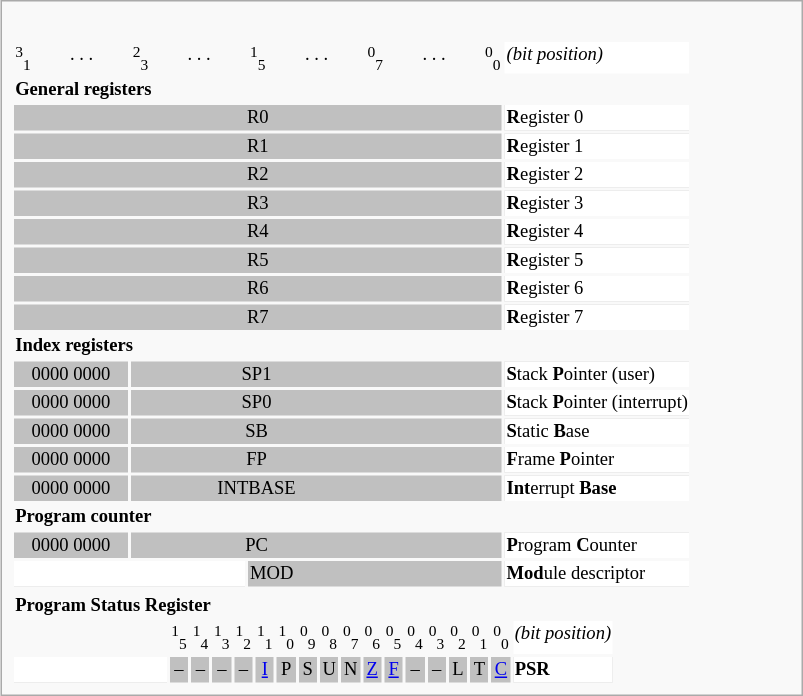<table class="infobox" style="font-size:88%;width:38em;">
<tr>
</tr>
<tr>
<td><br><table style="font-size:88%;">
<tr>
<td style="width:10px; text-align:left;"><sup>3</sup><sub>1</sub></td>
<td style="width:60px; text-align:center;">. . .</td>
<td style="width:10px; text-align:right;"><sup>2</sup><sub>3</sub></td>
<td style="width:60px; text-align:center;">. . .</td>
<td style="width:10px; text-align:center;"><sup>1</sup><sub>5</sub></td>
<td style="width:60px; text-align:center;">. . .</td>
<td style="width:10px; text-align:center;"><sup>0</sup><sub>7</sub></td>
<td style="width:60px; text-align:center;">. . .</td>
<td style="width:10px; text-align:center;"><sup>0</sup><sub>0</sub></td>
<td style="width:auto; background:white; color:black"><em>(bit position)</em></td>
</tr>
<tr>
<td colspan="10"><strong>General registers</strong></td>
</tr>
<tr style="background:silver;color:black">
<td style="text-align:center;" colspan="9">R0</td>
<td style="background:white; color:black;"><strong>R</strong>egister 0</td>
</tr>
<tr style="background:silver;color:black">
<td style="text-align:center;" colspan="9">R1</td>
<td style="background:white; color:black;"><strong>R</strong>egister 1</td>
</tr>
<tr style="background:silver;color:black">
<td style="text-align:center;" colspan="9">R2</td>
<td style="background:white; color:black;"><strong>R</strong>egister 2</td>
</tr>
<tr style="background:silver;color:black">
<td style="text-align:center;" colspan="9">R3</td>
<td style="background:white; color:black;"><strong>R</strong>egister 3</td>
</tr>
<tr style="background:silver;color:black">
<td style="text-align:center;" colspan="9">R4</td>
<td style="background:white; color:black;"><strong>R</strong>egister 4</td>
</tr>
<tr style="background:silver;color:black">
<td style="text-align:center;" colspan="9">R5</td>
<td style="background:white; color:black;"><strong>R</strong>egister 5</td>
</tr>
<tr style="background:silver;color:black">
<td style="text-align:center;" colspan="9">R6</td>
<td style="background:white; color:black;"><strong>R</strong>egister 6</td>
</tr>
<tr style="background:silver;color:black">
<td style="text-align:center;" colspan="9">R7</td>
<td style="background:white; color:black;"><strong>R</strong>egister 7</td>
</tr>
<tr>
<td colspan="10"><strong>Index registers</strong></td>
</tr>
<tr style="background:silver;color:black">
<td style="text-align:center" colspan="2">0000 0000</td>
<td style="text-align:center;padding-right:18%" colspan="7">SP1</td>
<td style="background:white; color:black;"><strong>S</strong>tack <strong>P</strong>ointer (user)</td>
</tr>
<tr style="background:silver;color:black">
<td style="text-align:center" colspan="2">0000 0000</td>
<td style="text-align:center;padding-right:18%" colspan="7">SP0</td>
<td style="background:white; color:black;"><strong>S</strong>tack <strong>P</strong>ointer (interrupt)</td>
</tr>
<tr style="background:silver;color:black">
<td style="text-align:center" colspan="2">0000 0000</td>
<td style="text-align:center;padding-right:18%" colspan="7">SB</td>
<td style="background:white; color:black;"><strong>S</strong>tatic <strong>B</strong>ase</td>
</tr>
<tr style="background:silver;color:black">
<td style="text-align:center" colspan="2">0000 0000</td>
<td style="text-align:center;padding-right:18%" colspan="7">FP</td>
<td style="background:white; color:black;"><strong>F</strong>rame <strong>P</strong>ointer</td>
</tr>
<tr style="background:silver;color:black">
<td style="text-align:center" colspan="2">0000 0000</td>
<td style="text-align:center;padding-right:18%" colspan="7">INTBASE</td>
<td style="background:white; color:black;"><strong>Int</strong>errupt <strong>Base</strong></td>
</tr>
<tr>
<td colspan="10"><strong>Program counter</strong></td>
</tr>
<tr style="background:silver;color:black">
<td style="text-align:center" colspan="2">0000 0000</td>
<td style="text-align:center;padding-right:18%" colspan="7">PC</td>
<td style="background:white; color:black;"><strong>P</strong>rogram <strong>C</strong>ounter</td>
</tr>
<tr style="background:silver;color:black">
<td style="background-color:white" colspan="4"> </td>
<td style="text-align:left" colspan="5">MOD</td>
<td style="background:white; color:black;"><strong>Mod</strong>ule descriptor</td>
</tr>
</table>
<table style="font-size:88%">
<tr>
<td colspan="18"><strong>Program Status Register</strong></td>
</tr>
<tr>
<td style="width:100px; text-align:center"> </td>
<td style="width:10px; text-align:center"><sup>1</sup><sub>5</sub></td>
<td style="width:10px; text-align:center"><sup>1</sup><sub>4</sub></td>
<td style="width:10px; text-align:center"><sup>1</sup><sub>3</sub></td>
<td style="width:10px; text-align:center"><sup>1</sup><sub>2</sub></td>
<td style="width:10px; text-align:center"><sup>1</sup><sub>1</sub></td>
<td style="width:10px; text-align:center"><sup>1</sup><sub>0</sub></td>
<td style="width:10px; text-align:center"><sup>0</sup><sub>9</sub></td>
<td style="width:10px; text-align:center"><sup>0</sup><sub>8</sub></td>
<td style="width:10px; text-align:center"><sup>0</sup><sub>7</sub></td>
<td style="width:10px; text-align:center"><sup>0</sup><sub>6</sub></td>
<td style="width:10px; text-align:center"><sup>0</sup><sub>5</sub></td>
<td style="width:10px; text-align:center"><sup>0</sup><sub>4</sub></td>
<td style="width:10px; text-align:center"><sup>0</sup><sub>3</sub></td>
<td style="width:10px; text-align:center"><sup>0</sup><sub>2</sub></td>
<td style="width:10px; text-align:center"><sup>0</sup><sub>1</sub></td>
<td style="width:10px; text-align:center"><sup>0</sup><sub>0</sub></td>
<td style="width:auto; background:white; color:black"><em>(bit position)</em></td>
</tr>
<tr style="background:silver;color:black">
<td style="background-color:white"> </td>
<td style="text-align:center">–</td>
<td style="text-align:center">–</td>
<td style="text-align:center">–</td>
<td style="text-align:center">–</td>
<td style="text-align:center"><a href='#'>I</a></td>
<td style="text-align:center">P</td>
<td style="text-align:center">S</td>
<td style="text-align:center">U</td>
<td style="text-align:center">N</td>
<td style="text-align:center"><a href='#'>Z</a></td>
<td style="text-align:center"><a href='#'>F</a></td>
<td style="text-align:center">–</td>
<td style="text-align:center">–</td>
<td style="text-align:center">L</td>
<td style="text-align:center">T</td>
<td style="text-align:center"><a href='#'>C</a></td>
<td style="background:white; color:black"><strong>PSR</strong></td>
</tr>
</table>
</td>
</tr>
</table>
